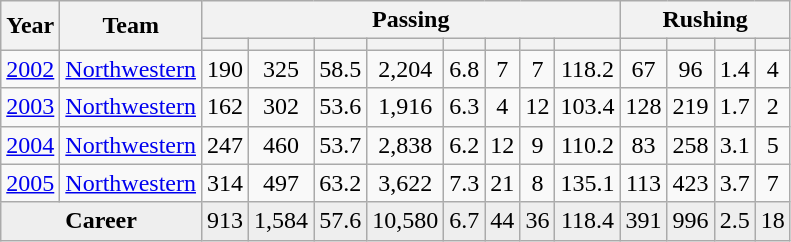<table class="wikitable sortable" style="text-align:center;">
<tr>
<th rowspan=2>Year</th>
<th rowspan=2>Team</th>
<th colspan=8>Passing</th>
<th colspan=4>Rushing</th>
</tr>
<tr>
<th></th>
<th></th>
<th></th>
<th></th>
<th></th>
<th></th>
<th></th>
<th></th>
<th></th>
<th></th>
<th></th>
<th></th>
</tr>
<tr>
<td><a href='#'>2002</a></td>
<td><a href='#'>Northwestern</a></td>
<td>190</td>
<td>325</td>
<td>58.5</td>
<td>2,204</td>
<td>6.8</td>
<td>7</td>
<td>7</td>
<td>118.2</td>
<td>67</td>
<td>96</td>
<td>1.4</td>
<td>4</td>
</tr>
<tr>
<td><a href='#'>2003</a></td>
<td><a href='#'>Northwestern</a></td>
<td>162</td>
<td>302</td>
<td>53.6</td>
<td>1,916</td>
<td>6.3</td>
<td>4</td>
<td>12</td>
<td>103.4</td>
<td>128</td>
<td>219</td>
<td>1.7</td>
<td>2</td>
</tr>
<tr>
<td><a href='#'>2004</a></td>
<td><a href='#'>Northwestern</a></td>
<td>247</td>
<td>460</td>
<td>53.7</td>
<td>2,838</td>
<td>6.2</td>
<td>12</td>
<td>9</td>
<td>110.2</td>
<td>83</td>
<td>258</td>
<td>3.1</td>
<td>5</td>
</tr>
<tr>
<td><a href='#'>2005</a></td>
<td><a href='#'>Northwestern</a></td>
<td>314</td>
<td>497</td>
<td>63.2</td>
<td>3,622</td>
<td>7.3</td>
<td>21</td>
<td>8</td>
<td>135.1</td>
<td>113</td>
<td>423</td>
<td>3.7</td>
<td>7</td>
</tr>
<tr class="sortbottom" style="background:#eee;">
<td colspan=2><strong>Career</strong></td>
<td>913</td>
<td>1,584</td>
<td>57.6</td>
<td>10,580</td>
<td>6.7</td>
<td>44</td>
<td>36</td>
<td>118.4</td>
<td>391</td>
<td>996</td>
<td>2.5</td>
<td>18</td>
</tr>
</table>
